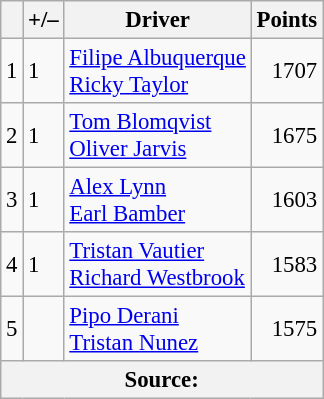<table class="wikitable" style="font-size: 95%;">
<tr>
<th scope="col"></th>
<th scope="col">+/–</th>
<th scope="col">Driver</th>
<th scope="col">Points</th>
</tr>
<tr>
<td align=center>1</td>
<td align="left"> 1</td>
<td> <a href='#'>Filipe Albuquerque</a><br> <a href='#'>Ricky Taylor</a></td>
<td align=right>1707</td>
</tr>
<tr>
<td align=center>2</td>
<td align="left"> 1</td>
<td> <a href='#'>Tom Blomqvist</a><br> <a href='#'>Oliver Jarvis</a></td>
<td align=right>1675</td>
</tr>
<tr>
<td align=center>3</td>
<td align="left"> 1</td>
<td> <a href='#'>Alex Lynn</a><br> <a href='#'>Earl Bamber</a></td>
<td align=right>1603</td>
</tr>
<tr>
<td align=center>4</td>
<td align="left"> 1</td>
<td> <a href='#'>Tristan Vautier</a><br> <a href='#'>Richard Westbrook</a></td>
<td align=right>1583</td>
</tr>
<tr>
<td align=center>5</td>
<td align="left"></td>
<td> <a href='#'>Pipo Derani</a><br> <a href='#'>Tristan Nunez</a></td>
<td align=right>1575</td>
</tr>
<tr>
<th colspan=5>Source:</th>
</tr>
</table>
